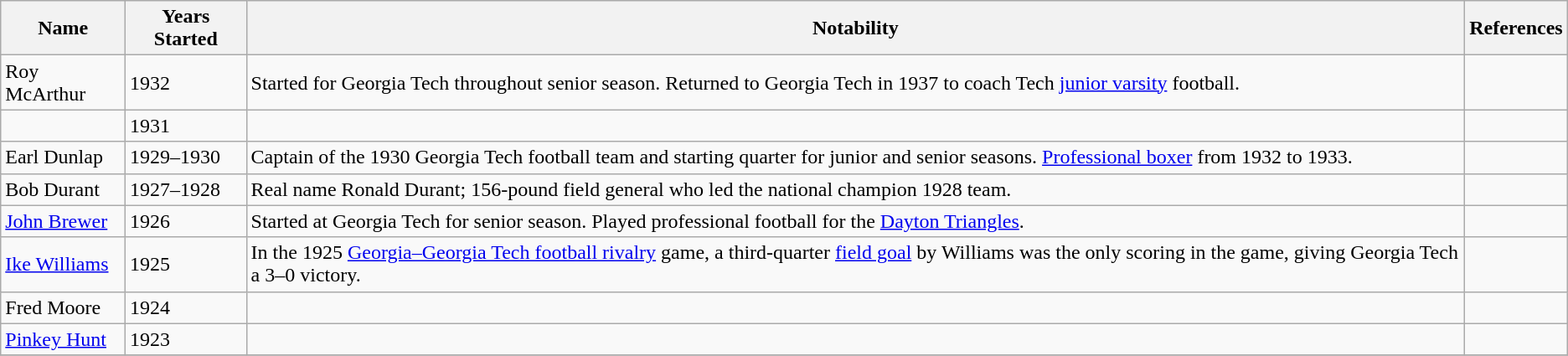<table class="wikitable sortable" style="text-align:left;">
<tr>
<th>Name</th>
<th>Years Started</th>
<th>Notability</th>
<th>References</th>
</tr>
<tr>
<td>Roy McArthur</td>
<td>1932</td>
<td>Started for Georgia Tech throughout senior season.  Returned to Georgia Tech in 1937 to coach Tech <a href='#'>junior varsity</a> football.</td>
<td></td>
</tr>
<tr>
<td></td>
<td>1931</td>
<td></td>
<td></td>
</tr>
<tr>
<td>Earl Dunlap</td>
<td>1929–1930</td>
<td>Captain of the 1930 Georgia Tech football team and starting quarter for junior and senior seasons.  <a href='#'>Professional boxer</a> from 1932 to 1933.</td>
<td></td>
</tr>
<tr>
<td>Bob Durant</td>
<td>1927–1928</td>
<td>Real name Ronald Durant; 156-pound field general who led the national champion 1928 team.</td>
<td></td>
</tr>
<tr>
<td><a href='#'>John Brewer</a></td>
<td>1926</td>
<td>Started at Georgia Tech for senior season.  Played professional football for the <a href='#'>Dayton Triangles</a>.</td>
<td></td>
</tr>
<tr>
<td><a href='#'>Ike Williams</a></td>
<td>1925</td>
<td>In the 1925 <a href='#'>Georgia–Georgia Tech football rivalry</a> game, a third-quarter <a href='#'>field goal</a> by Williams was the only scoring in the game, giving Georgia Tech a 3–0 victory.</td>
<td></td>
</tr>
<tr>
<td>Fred Moore</td>
<td>1924</td>
<td></td>
<td></td>
</tr>
<tr>
<td><a href='#'>Pinkey Hunt</a></td>
<td>1923</td>
<td></td>
<td></td>
</tr>
<tr>
</tr>
</table>
